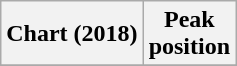<table class="wikitable plainrowheaders" style="text-align:center">
<tr>
<th scope="col">Chart (2018)</th>
<th scope="col">Peak<br>position</th>
</tr>
<tr>
</tr>
</table>
